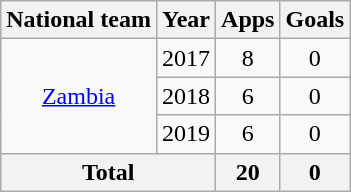<table class="wikitable" style="text-align:center">
<tr>
<th>National team</th>
<th>Year</th>
<th>Apps</th>
<th>Goals</th>
</tr>
<tr>
<td rowspan="3"><a href='#'>Zambia</a></td>
<td>2017</td>
<td>8</td>
<td>0</td>
</tr>
<tr>
<td>2018</td>
<td>6</td>
<td>0</td>
</tr>
<tr>
<td>2019</td>
<td>6</td>
<td>0</td>
</tr>
<tr>
<th colspan=2>Total</th>
<th>20</th>
<th>0</th>
</tr>
</table>
